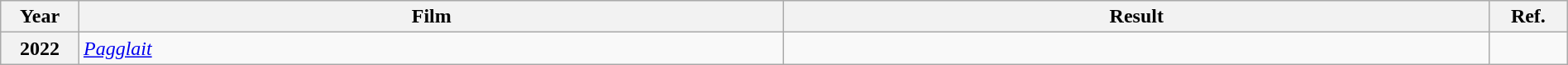<table class="wikitable plainrowheaders" width="100%" textcolor:#000;">
<tr>
<th scope="col" width=5%><strong>Year</strong></th>
<th scope="col" width=45%><strong>Film</strong></th>
<th scope="col" width=45%><strong>Result</strong></th>
<th scope="col" width=5%><strong>Ref.</strong></th>
</tr>
<tr>
<th scope="row">2022</th>
<td><em><a href='#'>Pagglait</a></em></td>
<td></td>
<td rowspan="2"></td>
</tr>
</table>
